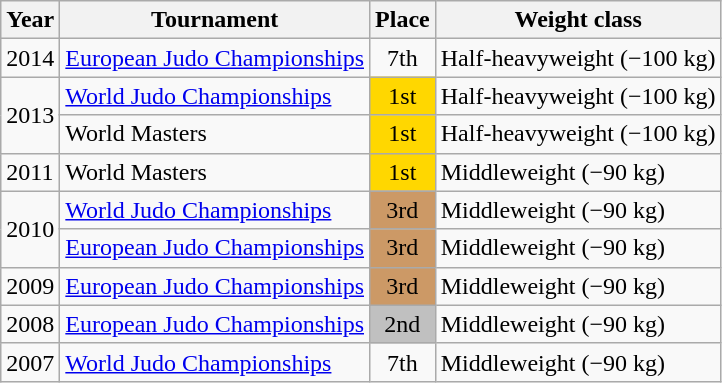<table class=wikitable>
<tr>
<th>Year</th>
<th>Tournament</th>
<th>Place</th>
<th>Weight class</th>
</tr>
<tr>
<td>2014</td>
<td><a href='#'>European Judo Championships</a></td>
<td align="center">7th</td>
<td>Half-heavyweight (−100 kg)</td>
</tr>
<tr>
<td rowspan=2>2013</td>
<td><a href='#'>World Judo Championships</a></td>
<td bgcolor="gold" align="center">1st</td>
<td>Half-heavyweight (−100 kg)</td>
</tr>
<tr>
<td>World Masters</td>
<td bgcolor="gold" align="center">1st</td>
<td>Half-heavyweight (−100 kg)</td>
</tr>
<tr>
<td>2011</td>
<td>World Masters</td>
<td bgcolor="gold" align="center">1st</td>
<td>Middleweight (−90 kg)</td>
</tr>
<tr>
<td rowspan=2>2010</td>
<td><a href='#'>World Judo Championships</a></td>
<td bgcolor="cc9966" align="center">3rd</td>
<td>Middleweight (−90 kg)</td>
</tr>
<tr>
<td><a href='#'>European Judo Championships</a></td>
<td bgcolor="cc9966" align="center">3rd</td>
<td>Middleweight (−90 kg)</td>
</tr>
<tr>
<td>2009</td>
<td><a href='#'>European Judo Championships</a></td>
<td bgcolor="cc9966" align="center">3rd</td>
<td>Middleweight (−90 kg)</td>
</tr>
<tr>
<td>2008</td>
<td><a href='#'>European Judo Championships</a></td>
<td bgcolor="silver" align="center">2nd</td>
<td>Middleweight (−90 kg)</td>
</tr>
<tr>
<td>2007</td>
<td><a href='#'>World Judo Championships</a></td>
<td align="center">7th</td>
<td>Middleweight (−90 kg)</td>
</tr>
</table>
